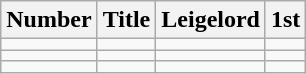<table class="wikitable">
<tr>
<th>Number</th>
<th>Title</th>
<th>Leigelord</th>
<th>1st</th>
</tr>
<tr>
<td></td>
<td></td>
<td></td>
<td></td>
</tr>
<tr>
<td></td>
<td></td>
<td></td>
<td></td>
</tr>
<tr>
<td></td>
<td></td>
<td></td>
<td></td>
</tr>
</table>
